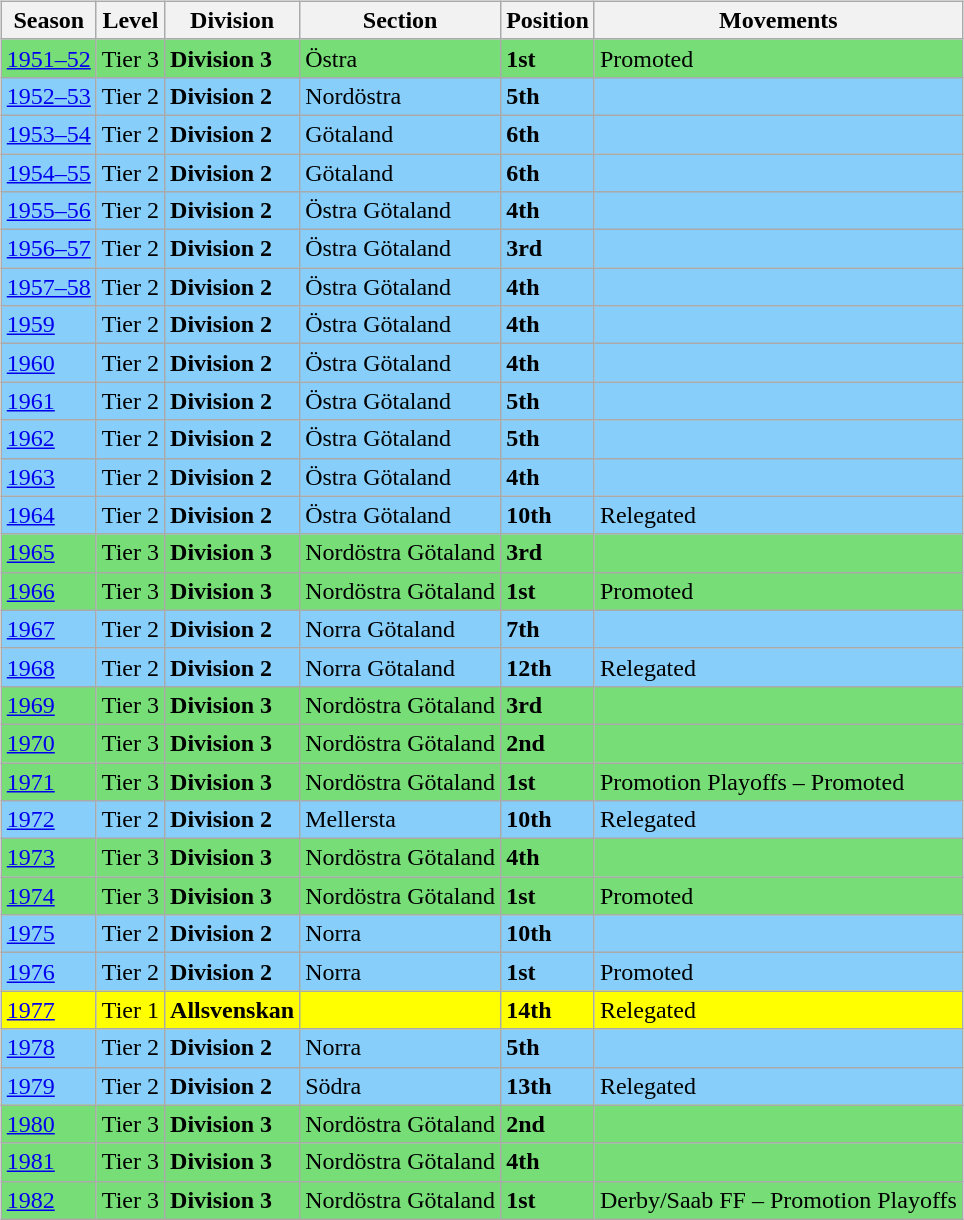<table>
<tr>
<td valign="top" width=0%><br><table class="wikitable">
<tr style="background:#f0f6fa;">
<th><strong>Season</strong></th>
<th><strong>Level</strong></th>
<th><strong>Division</strong></th>
<th><strong>Section</strong></th>
<th><strong>Position</strong></th>
<th><strong>Movements</strong></th>
</tr>
<tr>
<td style="background:#77DD77;"><a href='#'>1951–52</a></td>
<td style="background:#77DD77;">Tier 3</td>
<td style="background:#77DD77;"><strong>Division 3</strong></td>
<td style="background:#77DD77;">Östra</td>
<td style="background:#77DD77;"><strong>1st</strong></td>
<td style="background:#77DD77;">Promoted</td>
</tr>
<tr>
<td style="background:#87CEFA;"><a href='#'>1952–53</a></td>
<td style="background:#87CEFA;">Tier 2</td>
<td style="background:#87CEFA;"><strong>Division 2</strong></td>
<td style="background:#87CEFA;">Nordöstra</td>
<td style="background:#87CEFA;"><strong>5th</strong></td>
<td style="background:#87CEFA;"></td>
</tr>
<tr>
<td style="background:#87CEFA;"><a href='#'>1953–54</a></td>
<td style="background:#87CEFA;">Tier 2</td>
<td style="background:#87CEFA;"><strong>Division 2</strong></td>
<td style="background:#87CEFA;">Götaland</td>
<td style="background:#87CEFA;"><strong>6th</strong></td>
<td style="background:#87CEFA;"></td>
</tr>
<tr>
<td style="background:#87CEFA;"><a href='#'>1954–55</a></td>
<td style="background:#87CEFA;">Tier 2</td>
<td style="background:#87CEFA;"><strong>Division 2</strong></td>
<td style="background:#87CEFA;">Götaland</td>
<td style="background:#87CEFA;"><strong>6th</strong></td>
<td style="background:#87CEFA;"></td>
</tr>
<tr>
<td style="background:#87CEFA;"><a href='#'>1955–56</a></td>
<td style="background:#87CEFA;">Tier 2</td>
<td style="background:#87CEFA;"><strong>Division 2</strong></td>
<td style="background:#87CEFA;">Östra Götaland</td>
<td style="background:#87CEFA;"><strong>4th</strong></td>
<td style="background:#87CEFA;"></td>
</tr>
<tr>
<td style="background:#87CEFA;"><a href='#'>1956–57</a></td>
<td style="background:#87CEFA;">Tier 2</td>
<td style="background:#87CEFA;"><strong>Division 2</strong></td>
<td style="background:#87CEFA;">Östra Götaland</td>
<td style="background:#87CEFA;"><strong>3rd</strong></td>
<td style="background:#87CEFA;"></td>
</tr>
<tr>
<td style="background:#87CEFA;"><a href='#'>1957–58</a></td>
<td style="background:#87CEFA;">Tier 2</td>
<td style="background:#87CEFA;"><strong>Division 2</strong></td>
<td style="background:#87CEFA;">Östra Götaland</td>
<td style="background:#87CEFA;"><strong>4th</strong></td>
<td style="background:#87CEFA;"></td>
</tr>
<tr>
<td style="background:#87CEFA;"><a href='#'>1959</a></td>
<td style="background:#87CEFA;">Tier 2</td>
<td style="background:#87CEFA;"><strong>Division 2</strong></td>
<td style="background:#87CEFA;">Östra Götaland</td>
<td style="background:#87CEFA;"><strong>4th</strong></td>
<td style="background:#87CEFA;"></td>
</tr>
<tr>
<td style="background:#87CEFA;"><a href='#'>1960</a></td>
<td style="background:#87CEFA;">Tier 2</td>
<td style="background:#87CEFA;"><strong>Division 2</strong></td>
<td style="background:#87CEFA;">Östra Götaland</td>
<td style="background:#87CEFA;"><strong>4th</strong></td>
<td style="background:#87CEFA;"></td>
</tr>
<tr>
<td style="background:#87CEFA;"><a href='#'>1961</a></td>
<td style="background:#87CEFA;">Tier 2</td>
<td style="background:#87CEFA;"><strong>Division 2</strong></td>
<td style="background:#87CEFA;">Östra Götaland</td>
<td style="background:#87CEFA;"><strong>5th</strong></td>
<td style="background:#87CEFA;"></td>
</tr>
<tr>
<td style="background:#87CEFA;"><a href='#'>1962</a></td>
<td style="background:#87CEFA;">Tier 2</td>
<td style="background:#87CEFA;"><strong>Division 2</strong></td>
<td style="background:#87CEFA;">Östra Götaland</td>
<td style="background:#87CEFA;"><strong>5th</strong></td>
<td style="background:#87CEFA;"></td>
</tr>
<tr>
<td style="background:#87CEFA;"><a href='#'>1963</a></td>
<td style="background:#87CEFA;">Tier 2</td>
<td style="background:#87CEFA;"><strong>Division 2</strong></td>
<td style="background:#87CEFA;">Östra Götaland</td>
<td style="background:#87CEFA;"><strong>4th</strong></td>
<td style="background:#87CEFA;"></td>
</tr>
<tr>
<td style="background:#87CEFA;"><a href='#'>1964</a></td>
<td style="background:#87CEFA;">Tier 2</td>
<td style="background:#87CEFA;"><strong>Division 2</strong></td>
<td style="background:#87CEFA;">Östra Götaland</td>
<td style="background:#87CEFA;"><strong>10th</strong></td>
<td style="background:#87CEFA;">Relegated</td>
</tr>
<tr>
<td style="background:#77DD77;"><a href='#'>1965</a></td>
<td style="background:#77DD77;">Tier 3</td>
<td style="background:#77DD77;"><strong>Division 3</strong></td>
<td style="background:#77DD77;">Nordöstra Götaland</td>
<td style="background:#77DD77;"><strong>3rd</strong></td>
<td style="background:#77DD77;"></td>
</tr>
<tr>
<td style="background:#77DD77;"><a href='#'>1966</a></td>
<td style="background:#77DD77;">Tier 3</td>
<td style="background:#77DD77;"><strong>Division 3</strong></td>
<td style="background:#77DD77;">Nordöstra Götaland</td>
<td style="background:#77DD77;"><strong>1st</strong></td>
<td style="background:#77DD77;">Promoted</td>
</tr>
<tr>
<td style="background:#87CEFA;"><a href='#'>1967</a></td>
<td style="background:#87CEFA;">Tier 2</td>
<td style="background:#87CEFA;"><strong>Division 2</strong></td>
<td style="background:#87CEFA;">Norra Götaland</td>
<td style="background:#87CEFA;"><strong>7th</strong></td>
<td style="background:#87CEFA;"></td>
</tr>
<tr>
<td style="background:#87CEFA;"><a href='#'>1968</a></td>
<td style="background:#87CEFA;">Tier 2</td>
<td style="background:#87CEFA;"><strong>Division 2</strong></td>
<td style="background:#87CEFA;">Norra Götaland</td>
<td style="background:#87CEFA;"><strong>12th</strong></td>
<td style="background:#87CEFA;">Relegated</td>
</tr>
<tr>
<td style="background:#77DD77;"><a href='#'>1969</a></td>
<td style="background:#77DD77;">Tier 3</td>
<td style="background:#77DD77;"><strong>Division 3</strong></td>
<td style="background:#77DD77;">Nordöstra Götaland</td>
<td style="background:#77DD77;"><strong>3rd</strong></td>
<td style="background:#77DD77;"></td>
</tr>
<tr>
<td style="background:#77DD77;"><a href='#'>1970</a></td>
<td style="background:#77DD77;">Tier 3</td>
<td style="background:#77DD77;"><strong>Division 3</strong></td>
<td style="background:#77DD77;">Nordöstra Götaland</td>
<td style="background:#77DD77;"><strong>2nd</strong></td>
<td style="background:#77DD77;"></td>
</tr>
<tr>
<td style="background:#77DD77;"><a href='#'>1971</a></td>
<td style="background:#77DD77;">Tier 3</td>
<td style="background:#77DD77;"><strong>Division 3</strong></td>
<td style="background:#77DD77;">Nordöstra Götaland</td>
<td style="background:#77DD77;"><strong>1st</strong></td>
<td style="background:#77DD77;">Promotion Playoffs – Promoted</td>
</tr>
<tr>
<td style="background:#87CEFA;"><a href='#'>1972</a></td>
<td style="background:#87CEFA;">Tier 2</td>
<td style="background:#87CEFA;"><strong>Division 2</strong></td>
<td style="background:#87CEFA;">Mellersta</td>
<td style="background:#87CEFA;"><strong>10th</strong></td>
<td style="background:#87CEFA;">Relegated</td>
</tr>
<tr>
<td style="background:#77DD77;"><a href='#'>1973</a></td>
<td style="background:#77DD77;">Tier 3</td>
<td style="background:#77DD77;"><strong>Division 3</strong></td>
<td style="background:#77DD77;">Nordöstra Götaland</td>
<td style="background:#77DD77;"><strong>4th</strong></td>
<td style="background:#77DD77;"></td>
</tr>
<tr>
<td style="background:#77DD77;"><a href='#'>1974</a></td>
<td style="background:#77DD77;">Tier 3</td>
<td style="background:#77DD77;"><strong>Division 3</strong></td>
<td style="background:#77DD77;">Nordöstra Götaland</td>
<td style="background:#77DD77;"><strong>1st</strong></td>
<td style="background:#77DD77;">Promoted</td>
</tr>
<tr>
<td style="background:#87CEFA;"><a href='#'>1975</a></td>
<td style="background:#87CEFA;">Tier 2</td>
<td style="background:#87CEFA;"><strong>Division 2</strong></td>
<td style="background:#87CEFA;">Norra</td>
<td style="background:#87CEFA;"><strong>10th</strong></td>
<td style="background:#87CEFA;"></td>
</tr>
<tr>
<td style="background:#87CEFA;"><a href='#'>1976</a></td>
<td style="background:#87CEFA;">Tier 2</td>
<td style="background:#87CEFA;"><strong>Division 2</strong></td>
<td style="background:#87CEFA;">Norra</td>
<td style="background:#87CEFA;"><strong>1st</strong></td>
<td style="background:#87CEFA;">Promoted</td>
</tr>
<tr>
<td style="background:#FFFF00;"><a href='#'>1977</a></td>
<td style="background:#FFFF00;">Tier 1</td>
<td style="background:#FFFF00;"><strong>  Allsvenskan </strong></td>
<td style="background:#FFFF00;"></td>
<td style="background:#FFFF00;"><strong>14th</strong></td>
<td style="background:#FFFF00;">Relegated</td>
</tr>
<tr>
<td style="background:#87CEFA;"><a href='#'>1978</a></td>
<td style="background:#87CEFA;">Tier 2</td>
<td style="background:#87CEFA;"><strong>Division 2</strong></td>
<td style="background:#87CEFA;">Norra</td>
<td style="background:#87CEFA;"><strong>5th</strong></td>
<td style="background:#87CEFA;"></td>
</tr>
<tr>
<td style="background:#87CEFA;"><a href='#'>1979</a></td>
<td style="background:#87CEFA;">Tier 2</td>
<td style="background:#87CEFA;"><strong>Division 2</strong></td>
<td style="background:#87CEFA;">Södra</td>
<td style="background:#87CEFA;"><strong>13th</strong></td>
<td style="background:#87CEFA;">Relegated</td>
</tr>
<tr>
<td style="background:#77DD77;"><a href='#'>1980</a></td>
<td style="background:#77DD77;">Tier 3</td>
<td style="background:#77DD77;"><strong>Division 3</strong></td>
<td style="background:#77DD77;">Nordöstra Götaland</td>
<td style="background:#77DD77;"><strong>2nd</strong></td>
<td style="background:#77DD77;"></td>
</tr>
<tr>
<td style="background:#77DD77;"><a href='#'>1981</a></td>
<td style="background:#77DD77;">Tier 3</td>
<td style="background:#77DD77;"><strong>Division 3</strong></td>
<td style="background:#77DD77;">Nordöstra Götaland</td>
<td style="background:#77DD77;"><strong>4th</strong></td>
<td style="background:#77DD77;"></td>
</tr>
<tr>
<td style="background:#77DD77;"><a href='#'>1982</a></td>
<td style="background:#77DD77;">Tier 3</td>
<td style="background:#77DD77;"><strong>Division 3</strong></td>
<td style="background:#77DD77;">Nordöstra Götaland</td>
<td style="background:#77DD77;"><strong>1st</strong></td>
<td style="background:#77DD77;">Derby/Saab FF – Promotion Playoffs</td>
</tr>
</table>

</td>
</tr>
</table>
